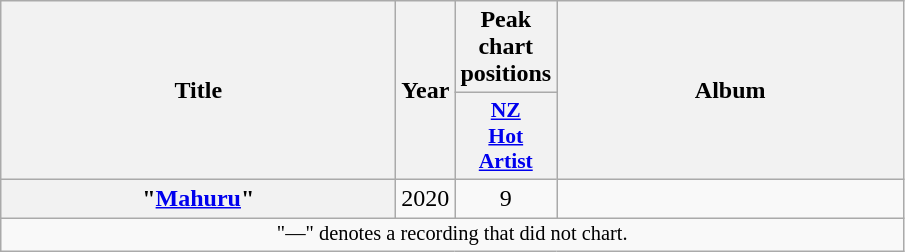<table class="wikitable plainrowheaders" style="text-align:center;">
<tr>
<th scope="col" rowspan="2" style="width:16em;">Title</th>
<th scope="col" rowspan="2" style="width:1em;">Year</th>
<th scope="col" colspan="1">Peak chart positions</th>
<th scope="col" rowspan="2" style="width:14em;">Album</th>
</tr>
<tr>
<th scope="col" style="width:3em;font-size:90%;"><a href='#'>NZ<br>Hot<br>Artist</a><br></th>
</tr>
<tr>
<th scope="row">"<a href='#'>Mahuru</a>"</th>
<td>2020</td>
<td>9</td>
<td></td>
</tr>
<tr>
<td colspan="8" style="font-size:85%;">"—" denotes a recording that did not chart.</td>
</tr>
</table>
